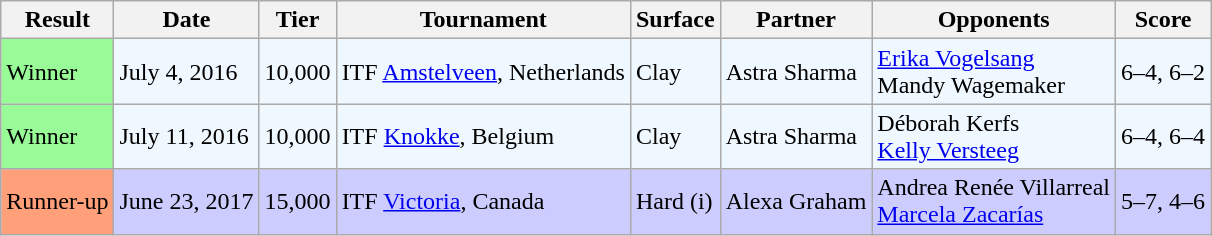<table class="sortable wikitable">
<tr>
<th>Result</th>
<th>Date</th>
<th>Tier</th>
<th>Tournament</th>
<th>Surface</th>
<th>Partner</th>
<th>Opponents</th>
<th class="unsortable">Score</th>
</tr>
<tr style="background:#f0f8ff;">
<td style="background:#98fb98;">Winner</td>
<td>July 4, 2016</td>
<td>10,000</td>
<td>ITF <a href='#'>Amstelveen</a>, Netherlands</td>
<td>Clay</td>
<td> Astra Sharma</td>
<td> <a href='#'>Erika Vogelsang</a> <br>  Mandy Wagemaker</td>
<td>6–4, 6–2</td>
</tr>
<tr style="background:#f0f8ff;">
<td style="background:#98fb98;">Winner</td>
<td>July 11, 2016</td>
<td>10,000</td>
<td>ITF <a href='#'>Knokke</a>, Belgium</td>
<td>Clay</td>
<td> Astra Sharma</td>
<td> Déborah Kerfs <br>  <a href='#'>Kelly Versteeg</a></td>
<td>6–4, 6–4</td>
</tr>
<tr style="background:#ccccff;">
<td style="background:#ffa07a;">Runner-up</td>
<td>June 23, 2017</td>
<td>15,000</td>
<td>ITF <a href='#'>Victoria</a>, Canada</td>
<td>Hard (i)</td>
<td> Alexa Graham</td>
<td> Andrea Renée Villarreal <br>  <a href='#'>Marcela Zacarías</a></td>
<td>5–7, 4–6</td>
</tr>
</table>
